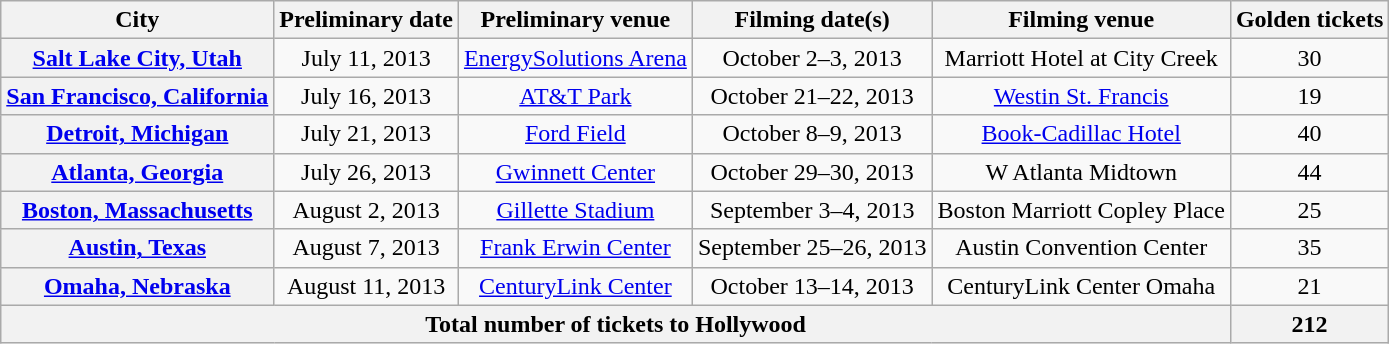<table class="wikitable sortable" style=" text-align:center">
<tr>
<th scope="col">City</th>
<th scope="col">Preliminary date</th>
<th scope="col" class="unsortable">Preliminary venue</th>
<th scope="col">Filming date(s)</th>
<th scope="col" class="unsortable">Filming venue</th>
<th scope="col">Golden tickets</th>
</tr>
<tr>
<th scope="row"><a href='#'>Salt Lake City, Utah</a></th>
<td>July 11, 2013</td>
<td><a href='#'>EnergySolutions Arena</a></td>
<td>October 2–3, 2013</td>
<td>Marriott Hotel at City Creek</td>
<td>30</td>
</tr>
<tr>
<th scope="row"><a href='#'>San Francisco, California</a></th>
<td>July 16, 2013</td>
<td><a href='#'>AT&T Park</a></td>
<td>October 21–22, 2013</td>
<td><a href='#'>Westin St. Francis</a></td>
<td>19</td>
</tr>
<tr>
<th scope="row"><a href='#'>Detroit, Michigan</a></th>
<td>July 21, 2013</td>
<td><a href='#'>Ford Field</a></td>
<td>October 8–9, 2013</td>
<td><a href='#'>Book-Cadillac Hotel</a></td>
<td>40</td>
</tr>
<tr>
<th scope="row"><a href='#'>Atlanta, Georgia</a></th>
<td>July 26, 2013</td>
<td><a href='#'>Gwinnett Center</a></td>
<td>October 29–30, 2013</td>
<td>W Atlanta Midtown</td>
<td>44</td>
</tr>
<tr>
<th scope="row"><a href='#'>Boston, Massachusetts</a></th>
<td>August 2, 2013</td>
<td><a href='#'>Gillette Stadium</a></td>
<td>September 3–4, 2013</td>
<td>Boston Marriott Copley Place</td>
<td style="text-align:Center;">25</td>
</tr>
<tr>
<th scope="row"><a href='#'>Austin, Texas</a></th>
<td>August 7, 2013</td>
<td><a href='#'>Frank Erwin Center</a></td>
<td>September 25–26, 2013</td>
<td>Austin Convention Center </td>
<td>35</td>
</tr>
<tr>
<th scope="row"><a href='#'>Omaha, Nebraska</a></th>
<td>August 11, 2013</td>
<td><a href='#'>CenturyLink Center</a></td>
<td>October 13–14, 2013</td>
<td>CenturyLink Center Omaha</td>
<td style="text-align:Center;">21</td>
</tr>
<tr style="background:#FAF6F6;">
<th colspan="5">Total number of tickets to Hollywood</th>
<th>212</th>
</tr>
</table>
